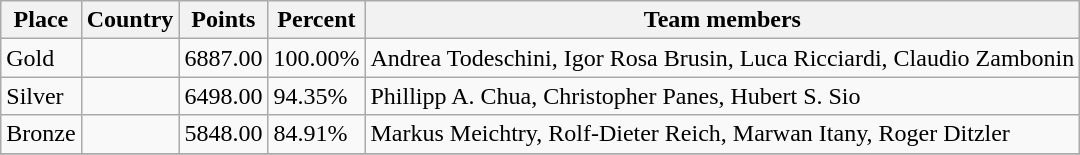<table class="wikitable sortable" style="text-align: left;">
<tr>
<th>Place</th>
<th>Country</th>
<th>Points</th>
<th>Percent</th>
<th>Team members</th>
</tr>
<tr>
<td> Gold</td>
<td></td>
<td>6887.00</td>
<td>100.00%</td>
<td>Andrea Todeschini, Igor Rosa Brusin, Luca Ricciardi, Claudio Zambonin</td>
</tr>
<tr>
<td> Silver</td>
<td></td>
<td>6498.00</td>
<td>94.35%</td>
<td>Phillipp A. Chua, Christopher Panes, Hubert S. Sio</td>
</tr>
<tr>
<td> Bronze</td>
<td></td>
<td>5848.00</td>
<td>84.91%</td>
<td>Markus Meichtry, Rolf-Dieter Reich, Marwan Itany, Roger Ditzler</td>
</tr>
<tr>
</tr>
</table>
